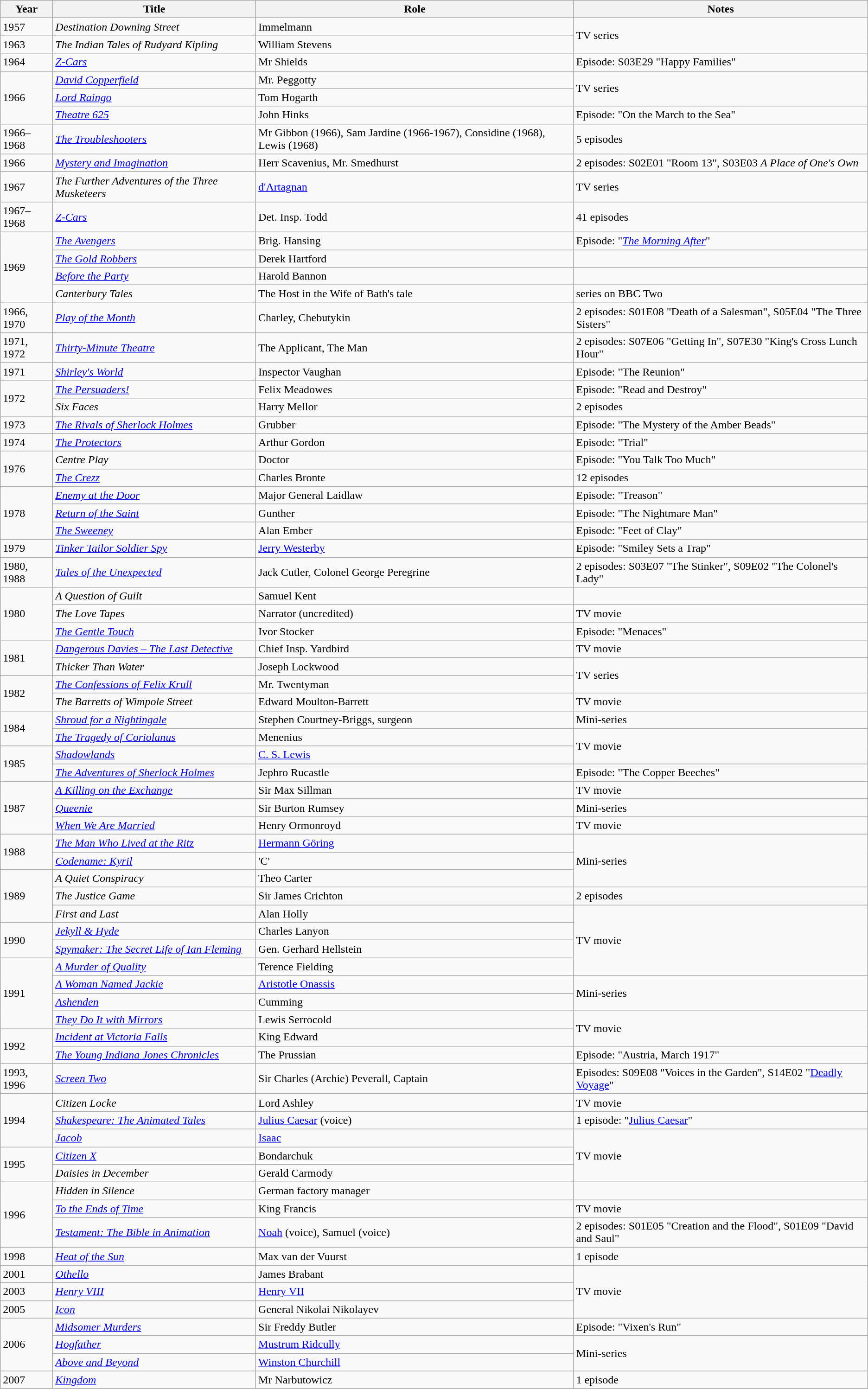<table class="wikitable sortable">
<tr>
<th>Year</th>
<th>Title</th>
<th>Role</th>
<th class="unsortable">Notes</th>
</tr>
<tr>
<td>1957</td>
<td><em>Destination Downing Street</em></td>
<td>Immelmann</td>
<td rowspan="2">TV series</td>
</tr>
<tr>
<td>1963</td>
<td data-sort-value="Indian Tales of Rudyard Kipling, The"><em>The Indian Tales of Rudyard Kipling</em></td>
<td>William Stevens</td>
</tr>
<tr>
<td>1964</td>
<td><em><a href='#'>Z-Cars</a></em></td>
<td>Mr Shields</td>
<td>Episode: S03E29 "Happy Families"</td>
</tr>
<tr>
<td rowspan="3">1966</td>
<td><em><a href='#'>David Copperfield</a></em></td>
<td>Mr. Peggotty</td>
<td rowspan="2">TV series</td>
</tr>
<tr>
<td><em><a href='#'>Lord Raingo</a></em></td>
<td>Tom Hogarth</td>
</tr>
<tr>
<td><em><a href='#'>Theatre 625</a></em></td>
<td>John Hinks</td>
<td>Episode: "On the March to the Sea"</td>
</tr>
<tr>
<td>1966–1968</td>
<td data-sort-value="Troubleshooters, The"><em><a href='#'>The Troubleshooters</a></em></td>
<td>Mr Gibbon (1966), Sam Jardine (1966-1967), Considine (1968), Lewis (1968)</td>
<td>5 episodes</td>
</tr>
<tr>
<td>1966</td>
<td><em><a href='#'>Mystery and Imagination</a></em></td>
<td>Herr Scavenius, Mr. Smedhurst</td>
<td>2 episodes: S02E01 "Room 13", S03E03 <em>A Place of One's Own</em></td>
</tr>
<tr>
<td>1967</td>
<td data-sort-value="Further Adventures of the Three Musketeers, The"><em>The Further Adventures of the Three Musketeers</em></td>
<td><a href='#'>d'Artagnan</a></td>
<td>TV series</td>
</tr>
<tr>
<td>1967–1968</td>
<td><em><a href='#'>Z-Cars</a></em></td>
<td>Det. Insp. Todd</td>
<td>41 episodes</td>
</tr>
<tr>
<td rowspan="4">1969</td>
<td data-sort-value="Avengers, The"><em><a href='#'>The Avengers</a></em></td>
<td>Brig. Hansing</td>
<td>Episode: "<em><a href='#'>The Morning After</a></em>"</td>
</tr>
<tr>
<td data-sort-value="Gold Robbers, The"><em><a href='#'>The Gold Robbers</a></em></td>
<td>Derek Hartford</td>
<td></td>
</tr>
<tr>
<td><em><a href='#'>Before the Party</a></em></td>
<td>Harold Bannon</td>
<td></td>
</tr>
<tr>
<td><em>Canterbury Tales</em></td>
<td>The Host in the Wife of Bath's tale</td>
<td>series on BBC Two</td>
</tr>
<tr>
<td>1966, 1970</td>
<td><em><a href='#'>Play of the Month</a></em></td>
<td>Charley, Chebutykin</td>
<td>2 episodes: S01E08 "Death of a Salesman", S05E04 "The Three Sisters"</td>
</tr>
<tr>
<td>1971, 1972</td>
<td><em><a href='#'>Thirty-Minute Theatre</a></em></td>
<td>The Applicant, The Man</td>
<td>2 episodes: S07E06 "Getting In", S07E30 "King's Cross Lunch Hour"</td>
</tr>
<tr>
<td>1971</td>
<td><em><a href='#'>Shirley's World</a></em></td>
<td>Inspector Vaughan</td>
<td>Episode: "The Reunion"</td>
</tr>
<tr>
<td rowspan="2">1972</td>
<td data-sort-value="Persuaders!, The"><em><a href='#'>The Persuaders!</a></em></td>
<td>Felix Meadowes</td>
<td>Episode: "Read and Destroy"</td>
</tr>
<tr>
<td><em>Six Faces</em></td>
<td>Harry Mellor</td>
<td>2 episodes</td>
</tr>
<tr>
<td>1973</td>
<td data-sort-value="Rivals of Sherlock Holmes, The"><em><a href='#'>The Rivals of Sherlock Holmes</a></em></td>
<td>Grubber</td>
<td>Episode: "The Mystery of the Amber Beads"</td>
</tr>
<tr>
<td>1974</td>
<td data-sort-value="Protectors, The"><em><a href='#'>The Protectors</a></em></td>
<td>Arthur Gordon</td>
<td>Episode: "Trial"</td>
</tr>
<tr>
<td rowspan="2">1976</td>
<td><em>Centre Play</em></td>
<td>Doctor</td>
<td>Episode: "You Talk Too Much"</td>
</tr>
<tr>
<td data-sort-value="Crezz, The"><em><a href='#'>The Crezz</a></em></td>
<td>Charles Bronte</td>
<td>12 episodes</td>
</tr>
<tr>
<td rowspan="3">1978</td>
<td><em><a href='#'>Enemy at the Door</a></em></td>
<td>Major General Laidlaw</td>
<td>Episode: "Treason"</td>
</tr>
<tr>
<td><em><a href='#'>Return of the Saint</a></em></td>
<td>Gunther</td>
<td>Episode: "The Nightmare Man"</td>
</tr>
<tr>
<td data-sort-value="Sweeney, The"><em><a href='#'>The Sweeney</a></em></td>
<td>Alan Ember</td>
<td>Episode: "Feet of Clay"</td>
</tr>
<tr>
<td>1979</td>
<td><em><a href='#'>Tinker Tailor Soldier Spy</a></em></td>
<td><a href='#'>Jerry Westerby</a></td>
<td>Episode: "Smiley Sets a Trap"</td>
</tr>
<tr>
<td>1980, 1988</td>
<td><em><a href='#'>Tales of the Unexpected</a></em></td>
<td>Jack Cutler, Colonel George Peregrine</td>
<td>2 episodes: S03E07 "The Stinker", S09E02 "The Colonel's Lady"</td>
</tr>
<tr>
<td rowspan="3">1980</td>
<td data-sort-value="Question of Guilt, A"><em>A Question of Guilt</em></td>
<td>Samuel Kent</td>
<td></td>
</tr>
<tr>
<td data-sort-value="Love Tapes, The"><em>The Love Tapes</em></td>
<td>Narrator (uncredited)</td>
<td>TV movie</td>
</tr>
<tr>
<td data-sort-value="Gentle Touch, The"><em><a href='#'>The Gentle Touch</a></em></td>
<td>Ivor Stocker</td>
<td>Episode: "Menaces"</td>
</tr>
<tr>
<td rowspan="2">1981</td>
<td><em><a href='#'>Dangerous Davies – The Last Detective</a></em></td>
<td>Chief Insp. Yardbird</td>
<td>TV movie</td>
</tr>
<tr>
<td><em>Thicker Than Water</em></td>
<td>Joseph Lockwood</td>
<td rowspan="2">TV series</td>
</tr>
<tr>
<td rowspan="2">1982</td>
<td data-sort-value="Confessions of Felix Krull, The"><em><a href='#'>The Confessions of Felix Krull</a></em></td>
<td>Mr. Twentyman</td>
</tr>
<tr>
<td data-sort-value="Barretts of Wimpole Street, The"><em>The Barretts of Wimpole Street</em></td>
<td>Edward Moulton-Barrett</td>
<td>TV movie</td>
</tr>
<tr>
<td rowspan="2">1984</td>
<td><em><a href='#'>Shroud for a Nightingale</a></em></td>
<td>Stephen Courtney-Briggs, surgeon</td>
<td>Mini-series</td>
</tr>
<tr>
<td data-sort-value="Tragedy of Coriolanus, The"><em><a href='#'>The Tragedy of Coriolanus</a></em></td>
<td>Menenius</td>
<td rowspan="2">TV movie</td>
</tr>
<tr>
<td rowspan="2">1985</td>
<td><em><a href='#'>Shadowlands</a></em></td>
<td><a href='#'>C. S. Lewis</a></td>
</tr>
<tr>
<td data-sort-value="Adventures of Sherlock Holmes, The"><em><a href='#'>The Adventures of Sherlock Holmes</a></em></td>
<td>Jephro Rucastle</td>
<td>Episode: "The Copper Beeches"</td>
</tr>
<tr>
<td rowspan="3">1987</td>
<td data-sort-value="Killing on the Exchange, A"><em><a href='#'>A Killing on the Exchange</a></em></td>
<td>Sir Max Sillman</td>
<td>TV movie</td>
</tr>
<tr>
<td><em><a href='#'>Queenie</a></em></td>
<td>Sir Burton Rumsey</td>
<td>Mini-series</td>
</tr>
<tr>
<td><em><a href='#'>When We Are Married</a></em></td>
<td>Henry Ormonroyd</td>
<td>TV movie</td>
</tr>
<tr>
<td rowspan="2">1988</td>
<td data-sort-value="Man Who Lived at the Ritz, The"><em><a href='#'>The Man Who Lived at the Ritz</a></em></td>
<td><a href='#'>Hermann Göring</a></td>
<td rowspan="3">Mini-series</td>
</tr>
<tr>
<td><em><a href='#'>Codename: Kyril</a></em></td>
<td>'C'</td>
</tr>
<tr>
<td rowspan="3">1989</td>
<td data-sort-value="Quiet Conspiracy, A"><em>A Quiet Conspiracy</em></td>
<td>Theo Carter</td>
</tr>
<tr>
<td data-sort-value="Justice Game, The"><em>The Justice Game</em></td>
<td>Sir James Crichton</td>
<td>2 episodes</td>
</tr>
<tr>
<td><em>First and Last</em></td>
<td>Alan Holly</td>
<td rowspan="4">TV movie</td>
</tr>
<tr>
<td rowspan="2">1990</td>
<td><em><a href='#'>Jekyll & Hyde</a></em></td>
<td>Charles Lanyon</td>
</tr>
<tr>
<td><em><a href='#'>Spymaker: The Secret Life of Ian Fleming</a></em></td>
<td>Gen. Gerhard Hellstein</td>
</tr>
<tr>
<td rowspan="4">1991</td>
<td data-sort-value="Murder of Quality, A"><em><a href='#'>A Murder of Quality</a></em></td>
<td>Terence Fielding</td>
</tr>
<tr>
<td data-sort-value="Woman Named Jackie, A"><em><a href='#'>A Woman Named Jackie</a></em></td>
<td><a href='#'>Aristotle Onassis</a></td>
<td rowspan="2">Mini-series</td>
</tr>
<tr>
<td><em><a href='#'>Ashenden</a></em></td>
<td>Cumming</td>
</tr>
<tr>
<td><em><a href='#'>They Do It with Mirrors</a></em></td>
<td>Lewis Serrocold</td>
<td rowspan="2">TV movie</td>
</tr>
<tr>
<td rowspan="2">1992</td>
<td><em><a href='#'>Incident at Victoria Falls</a></em></td>
<td>King Edward</td>
</tr>
<tr>
<td data-sort-value="Young Indiana Jones Chronicles, The"><em><a href='#'>The Young Indiana Jones Chronicles</a></em></td>
<td>The Prussian</td>
<td>Episode: "Austria, March 1917"</td>
</tr>
<tr>
<td>1993, 1996</td>
<td><em><a href='#'>Screen Two</a></em></td>
<td>Sir Charles (Archie) Peverall, Captain</td>
<td>Episodes: S09E08 "Voices in the Garden", S14E02 "<a href='#'>Deadly Voyage</a>"</td>
</tr>
<tr>
<td rowspan="3">1994</td>
<td><em>Citizen Locke</em></td>
<td>Lord Ashley</td>
<td>TV movie</td>
</tr>
<tr>
<td><em><a href='#'>Shakespeare: The Animated Tales</a></em></td>
<td><a href='#'>Julius Caesar</a> (voice)</td>
<td>1 episode: "<a href='#'>Julius Caesar</a>"</td>
</tr>
<tr>
<td><em><a href='#'>Jacob</a></em></td>
<td><a href='#'>Isaac</a></td>
<td rowspan="3">TV movie</td>
</tr>
<tr>
<td rowspan="2">1995</td>
<td><em><a href='#'>Citizen X</a></em></td>
<td>Bondarchuk</td>
</tr>
<tr>
<td><em>Daisies in December</em></td>
<td>Gerald Carmody</td>
</tr>
<tr>
<td rowspan="3">1996</td>
<td><em>Hidden in Silence</em></td>
<td>German factory manager</td>
<td></td>
</tr>
<tr>
<td><em><a href='#'>To the Ends of Time</a></em></td>
<td>King Francis</td>
<td>TV movie</td>
</tr>
<tr>
<td><em><a href='#'>Testament: The Bible in Animation</a></em></td>
<td><a href='#'>Noah</a> (voice),  Samuel (voice)</td>
<td>2 episodes: S01E05 "Creation and the Flood", S01E09 "David and Saul"</td>
</tr>
<tr>
<td>1998</td>
<td><em><a href='#'>Heat of the Sun</a></em></td>
<td>Max van der Vuurst</td>
<td>1 episode</td>
</tr>
<tr>
<td>2001</td>
<td><em><a href='#'>Othello</a></em></td>
<td>James Brabant</td>
<td rowspan="3">TV movie</td>
</tr>
<tr>
<td>2003</td>
<td><em><a href='#'>Henry VIII</a></em></td>
<td><a href='#'>Henry VII</a></td>
</tr>
<tr>
<td>2005</td>
<td><em><a href='#'>Icon</a></em></td>
<td>General Nikolai Nikolayev</td>
</tr>
<tr>
<td rowspan="3">2006</td>
<td><em><a href='#'>Midsomer Murders</a></em></td>
<td>Sir Freddy Butler</td>
<td>Episode: "Vixen's Run"</td>
</tr>
<tr>
<td><em><a href='#'>Hogfather</a></em></td>
<td><a href='#'>Mustrum Ridcully</a></td>
<td rowspan="2">Mini-series</td>
</tr>
<tr>
<td><em><a href='#'>Above and Beyond</a></em></td>
<td><a href='#'>Winston Churchill</a></td>
</tr>
<tr>
<td>2007</td>
<td><em><a href='#'>Kingdom</a></em></td>
<td>Mr Narbutowicz</td>
<td>1 episode</td>
</tr>
</table>
